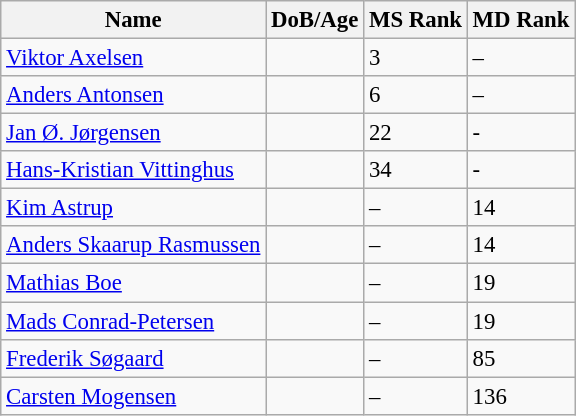<table class="wikitable" style="text-align: left; font-size:95%;">
<tr>
<th>Name</th>
<th>DoB/Age</th>
<th>MS Rank</th>
<th>MD Rank</th>
</tr>
<tr>
<td><a href='#'>Viktor Axelsen</a></td>
<td></td>
<td>3</td>
<td>–</td>
</tr>
<tr>
<td><a href='#'>Anders Antonsen</a></td>
<td></td>
<td>6</td>
<td>–</td>
</tr>
<tr>
<td><a href='#'>Jan Ø. Jørgensen</a></td>
<td></td>
<td>22</td>
<td>-</td>
</tr>
<tr>
<td><a href='#'>Hans-Kristian Vittinghus</a></td>
<td></td>
<td>34</td>
<td>-</td>
</tr>
<tr>
<td><a href='#'>Kim Astrup</a></td>
<td></td>
<td>–</td>
<td>14</td>
</tr>
<tr>
<td><a href='#'>Anders Skaarup Rasmussen</a></td>
<td></td>
<td>–</td>
<td>14</td>
</tr>
<tr>
<td><a href='#'>Mathias Boe</a></td>
<td></td>
<td>–</td>
<td>19</td>
</tr>
<tr>
<td><a href='#'>Mads Conrad-Petersen</a></td>
<td></td>
<td>–</td>
<td>19</td>
</tr>
<tr>
<td><a href='#'>Frederik Søgaard</a></td>
<td></td>
<td>–</td>
<td>85</td>
</tr>
<tr>
<td><a href='#'>Carsten Mogensen</a></td>
<td></td>
<td>–</td>
<td>136</td>
</tr>
</table>
